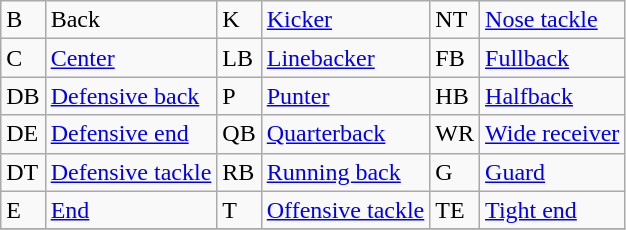<table class="wikitable">
<tr>
<td>B</td>
<td>Back</td>
<td>K</td>
<td><a href='#'>Kicker</a></td>
<td>NT</td>
<td><a href='#'>Nose tackle</a></td>
</tr>
<tr>
<td>C</td>
<td><a href='#'>Center</a></td>
<td>LB</td>
<td><a href='#'>Linebacker</a></td>
<td>FB</td>
<td><a href='#'>Fullback</a></td>
</tr>
<tr>
<td>DB</td>
<td><a href='#'>Defensive back</a></td>
<td>P</td>
<td><a href='#'>Punter</a></td>
<td>HB</td>
<td><a href='#'>Halfback</a></td>
</tr>
<tr>
<td>DE</td>
<td><a href='#'>Defensive end</a></td>
<td>QB</td>
<td><a href='#'>Quarterback</a></td>
<td>WR</td>
<td><a href='#'>Wide receiver</a></td>
</tr>
<tr>
<td>DT</td>
<td><a href='#'>Defensive tackle</a></td>
<td>RB</td>
<td><a href='#'>Running back</a></td>
<td>G</td>
<td><a href='#'>Guard</a></td>
</tr>
<tr>
<td>E</td>
<td><a href='#'>End</a></td>
<td>T</td>
<td><a href='#'>Offensive tackle</a></td>
<td>TE</td>
<td><a href='#'>Tight end</a></td>
</tr>
<tr>
</tr>
</table>
